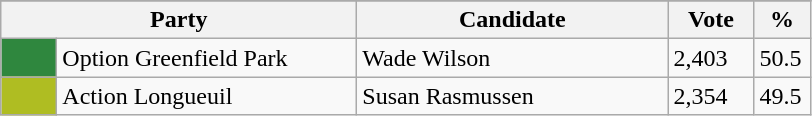<table class="wikitable">
<tr>
</tr>
<tr>
<th bgcolor="#DDDDFF" width="230px" colspan="2">Party</th>
<th bgcolor="#DDDDFF" width="200px">Candidate</th>
<th bgcolor="#DDDDFF" width="50px">Vote</th>
<th bgcolor="#DDDDFF" width="30px">%</th>
</tr>
<tr>
<td bgcolor=#2F873E width="30px"> </td>
<td>Option Greenfield Park</td>
<td>Wade Wilson</td>
<td>2,403</td>
<td>50.5</td>
</tr>
<tr>
<td bgcolor=#AFBD22 width="30px"> </td>
<td>Action Longueuil</td>
<td>Susan Rasmussen</td>
<td>2,354</td>
<td>49.5</td>
</tr>
</table>
